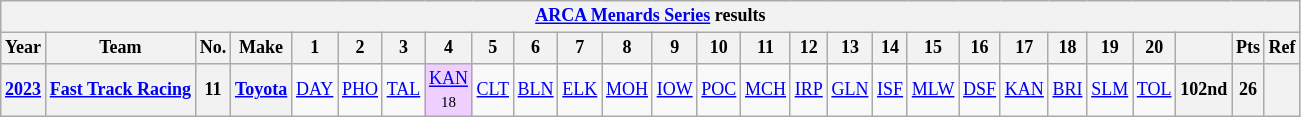<table class="wikitable" style="text-align:center; font-size:75%">
<tr>
<th colspan=27><a href='#'>ARCA Menards Series</a> results</th>
</tr>
<tr>
<th>Year</th>
<th>Team</th>
<th>No.</th>
<th>Make</th>
<th>1</th>
<th>2</th>
<th>3</th>
<th>4</th>
<th>5</th>
<th>6</th>
<th>7</th>
<th>8</th>
<th>9</th>
<th>10</th>
<th>11</th>
<th>12</th>
<th>13</th>
<th>14</th>
<th>15</th>
<th>16</th>
<th>17</th>
<th>18</th>
<th>19</th>
<th>20</th>
<th></th>
<th>Pts</th>
<th>Ref</th>
</tr>
<tr>
<th><a href='#'>2023</a></th>
<th><a href='#'>Fast Track Racing</a></th>
<th>11</th>
<th><a href='#'>Toyota</a></th>
<td><a href='#'>DAY</a></td>
<td><a href='#'>PHO</a></td>
<td><a href='#'>TAL</a></td>
<td style="background:#EFCFFF;"><a href='#'>KAN</a><br><small>18</small></td>
<td><a href='#'>CLT</a></td>
<td><a href='#'>BLN</a></td>
<td><a href='#'>ELK</a></td>
<td><a href='#'>MOH</a></td>
<td><a href='#'>IOW</a></td>
<td><a href='#'>POC</a></td>
<td><a href='#'>MCH</a></td>
<td><a href='#'>IRP</a></td>
<td><a href='#'>GLN</a></td>
<td><a href='#'>ISF</a></td>
<td><a href='#'>MLW</a></td>
<td><a href='#'>DSF</a></td>
<td><a href='#'>KAN</a></td>
<td><a href='#'>BRI</a></td>
<td><a href='#'>SLM</a></td>
<td><a href='#'>TOL</a></td>
<th>102nd</th>
<th>26</th>
<th></th>
</tr>
</table>
